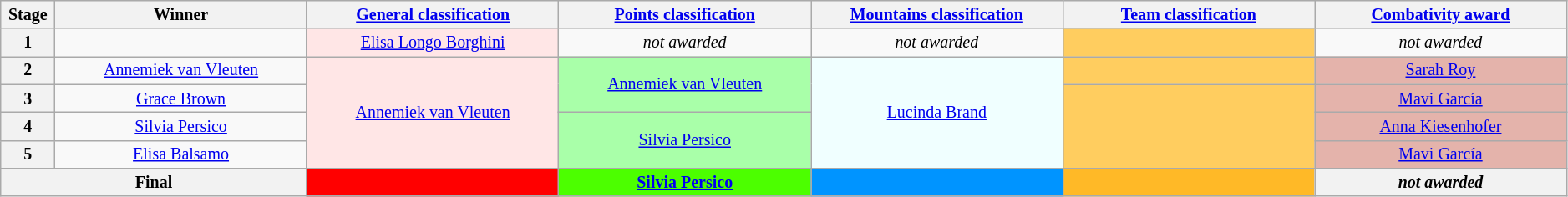<table class="wikitable" style="text-align: center; font-size:smaller;">
<tr style="background-color: #efefef;">
<th scope="col" width="2%">Stage</th>
<th scope="col" width="13%">Winner</th>
<th scope="col" width="13%"><a href='#'>General classification</a><br></th>
<th scope="col" width="13%"><a href='#'>Points classification</a><br></th>
<th scope="col" width="13%"><a href='#'>Mountains classification</a><br></th>
<th scope="col" width="13%"><a href='#'>Team classification</a><br></th>
<th scope="col" width="13%"><a href='#'>Combativity award</a><br></th>
</tr>
<tr>
<th>1</th>
<td></td>
<td style="background:#FFE6E6;"><a href='#'>Elisa Longo Borghini</a></td>
<td><em>not awarded</em></td>
<td><em>not awarded</em></td>
<td style="background:#FFCD5F;"></td>
<td><em>not awarded</em></td>
</tr>
<tr>
<th>2</th>
<td><a href='#'>Annemiek van Vleuten</a></td>
<td rowspan="4" style="background:#FFE6E6;"><a href='#'>Annemiek van Vleuten</a></td>
<td style="background:#A9FFA9;" rowspan="2"><a href='#'>Annemiek van Vleuten</a></td>
<td style="background:azure;"   rowspan="4"><a href='#'>Lucinda Brand</a></td>
<td style="background:#FFCD5F;"></td>
<td style="background:#E4B3AB;"><a href='#'>Sarah Roy</a></td>
</tr>
<tr>
<th>3</th>
<td><a href='#'>Grace Brown</a></td>
<td style="background:#FFCD5F;" rowspan="3"></td>
<td style="background:#E4B3AB;"><a href='#'>Mavi García</a></td>
</tr>
<tr>
<th>4</th>
<td><a href='#'>Silvia Persico</a></td>
<td style="background:#A9FFA9;" rowspan="2"><a href='#'>Silvia Persico</a></td>
<td style="background:#E4B3AB;"><a href='#'>Anna Kiesenhofer</a></td>
</tr>
<tr>
<th>5</th>
<td><a href='#'>Elisa Balsamo</a></td>
<td style="background:#E4B3AB;"><a href='#'>Mavi García</a></td>
</tr>
<tr>
<th colspan="2">Final</th>
<th style="background:#f00;"></th>
<th style="background:#4CFF00;"><a href='#'>Silvia Persico</a></th>
<th style="background:#0094FF;"></th>
<th style="background:#FFB927;"></th>
<th><em>not awarded</em></th>
</tr>
</table>
